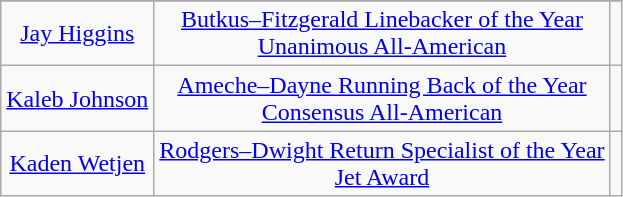<table class="wikitable sortable sortable" style="text-align: center">
<tr align=center>
</tr>
<tr>
<td><a href='#'>Jay Higgins</a></td>
<td><a href='#'>Butkus–Fitzgerald Linebacker of the Year</a><br><a href='#'>Unanimous All-American</a></td>
<td></td>
</tr>
<tr>
<td><a href='#'>Kaleb Johnson</a></td>
<td><a href='#'>Ameche–Dayne Running Back of the Year</a><br><a href='#'>Consensus All-American</a></td>
<td></td>
</tr>
<tr>
<td><a href='#'>Kaden Wetjen</a></td>
<td><a href='#'>Rodgers–Dwight Return Specialist of the Year</a><br><a href='#'>Jet Award</a></td>
<td></td>
</tr>
</table>
